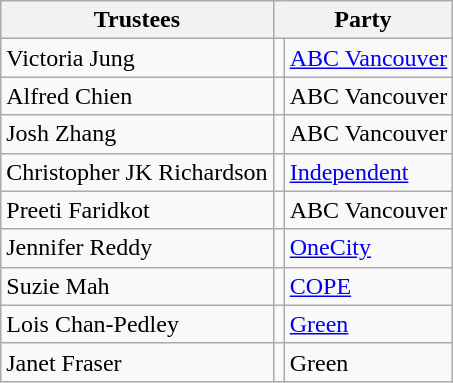<table class="wikitable sortable">
<tr>
<th>Trustees</th>
<th colspan="2">Party</th>
</tr>
<tr>
<td data-sort-value="Jung, Victoria">Victoria Jung</td>
<td></td>
<td><a href='#'>ABC Vancouver</a></td>
</tr>
<tr>
<td data-sort-value="Chien, Alfred">Alfred Chien</td>
<td></td>
<td>ABC Vancouver</td>
</tr>
<tr>
<td data-sort-value="Zhang, Josh">Josh Zhang</td>
<td></td>
<td>ABC Vancouver</td>
</tr>
<tr>
<td data-sort-value="Richardson, Christopher JK">Christopher JK Richardson</td>
<td></td>
<td><a href='#'>Independent</a></td>
</tr>
<tr>
<td data-sort-value="Faridkot, Preeti">Preeti Faridkot</td>
<td></td>
<td>ABC Vancouver</td>
</tr>
<tr>
<td data-sort-value="Reddy, Jennifer ">Jennifer Reddy</td>
<td></td>
<td><a href='#'>OneCity</a></td>
</tr>
<tr>
<td data-sort-value="Mah, Suzie">Suzie Mah</td>
<td></td>
<td><a href='#'>COPE</a></td>
</tr>
<tr>
<td data-sort-value="Chan-Pedley, Lois">Lois Chan-Pedley</td>
<td></td>
<td><a href='#'>Green</a></td>
</tr>
<tr>
<td data-sort-value="Fraser, Janet">Janet Fraser</td>
<td></td>
<td>Green</td>
</tr>
</table>
